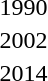<table>
<tr>
<td>1990</td>
<td></td>
<td></td>
<td><br></td>
</tr>
<tr>
<td rowspan=2>2002</td>
<td rowspan=2></td>
<td rowspan=2></td>
<td></td>
</tr>
<tr>
<td></td>
</tr>
<tr>
<td rowspan=2>2014<br></td>
<td rowspan=2></td>
<td rowspan=2></td>
<td></td>
</tr>
<tr>
<td></td>
</tr>
</table>
